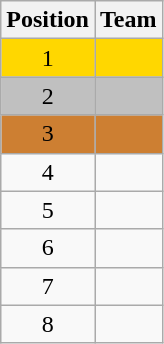<table class="wikitable" style="text-align:center;">
<tr>
<th>Position</th>
<th>Team</th>
</tr>
<tr style="background:#FFD700;">
<td>1</td>
<td></td>
</tr>
<tr style="background:#C0C0C0;">
<td>2</td>
<td></td>
</tr>
<tr style="background:#CD7F32;">
<td>3</td>
<td></td>
</tr>
<tr>
<td>4</td>
<td></td>
</tr>
<tr>
<td>5</td>
<td></td>
</tr>
<tr>
<td>6</td>
<td></td>
</tr>
<tr>
<td>7</td>
<td></td>
</tr>
<tr>
<td>8</td>
<td></td>
</tr>
</table>
